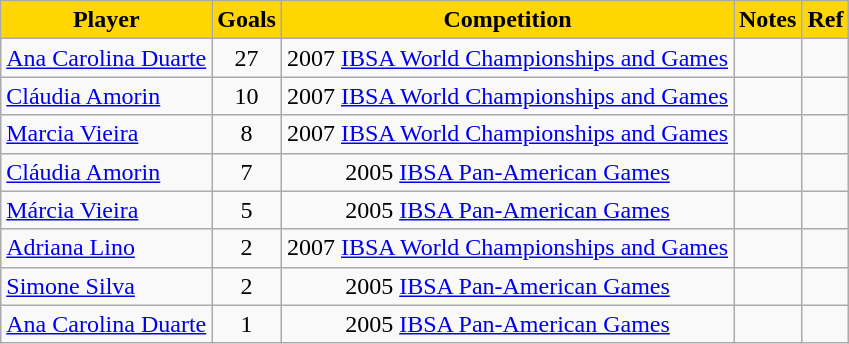<table class="wikitable">
<tr style="text-align:center; background:gold;">
<td><strong>Player</strong></td>
<td><strong>Goals</strong></td>
<td><strong>Competition</strong></td>
<td><strong>Notes</strong></td>
<td><strong>Ref</strong></td>
</tr>
<tr style="text-align:center;">
<td align="left"><a href='#'>Ana Carolina Duarte</a></td>
<td>27</td>
<td>2007 <a href='#'>IBSA World Championships and Games</a></td>
<td></td>
<td></td>
</tr>
<tr style="text-align:center;">
<td align="left"><a href='#'>Cláudia Amorin</a></td>
<td>10</td>
<td>2007 <a href='#'>IBSA World Championships and Games</a></td>
<td></td>
<td></td>
</tr>
<tr style="text-align:center;">
<td align="left"><a href='#'>Marcia Vieira</a></td>
<td>8</td>
<td>2007 <a href='#'>IBSA World Championships and Games</a></td>
<td></td>
<td></td>
</tr>
<tr style="text-align:center;">
<td align="left"><a href='#'>Cláudia Amorin</a></td>
<td>7</td>
<td>2005 <a href='#'>IBSA Pan-American Games</a></td>
<td></td>
<td></td>
</tr>
<tr style="text-align:center;">
<td align="left"><a href='#'>Márcia Vieira</a></td>
<td>5</td>
<td>2005 <a href='#'>IBSA Pan-American Games</a></td>
<td></td>
<td></td>
</tr>
<tr style="text-align:center;">
<td align="left"><a href='#'>Adriana Lino</a></td>
<td>2</td>
<td>2007 <a href='#'>IBSA World Championships and Games</a></td>
<td></td>
<td></td>
</tr>
<tr style="text-align:center;">
<td align="left"><a href='#'>Simone Silva</a></td>
<td>2</td>
<td>2005 <a href='#'>IBSA Pan-American Games</a></td>
<td></td>
<td></td>
</tr>
<tr style="text-align:center;">
<td align="left"><a href='#'>Ana Carolina Duarte</a></td>
<td>1</td>
<td>2005 <a href='#'>IBSA Pan-American Games</a></td>
<td></td>
<td></td>
</tr>
</table>
